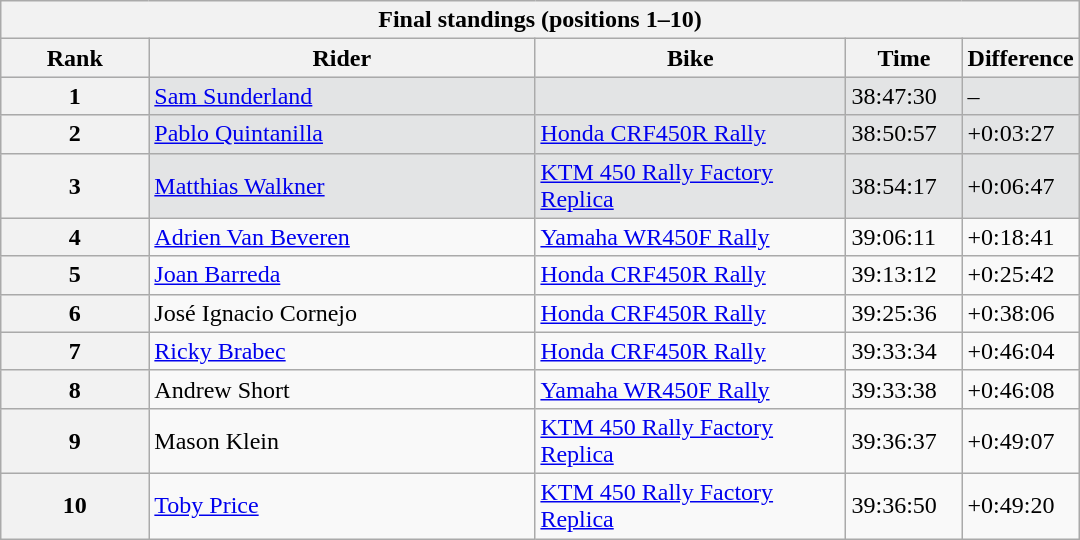<table class="wikitable" style="width:45em;margin-bottom:0;">
<tr>
<th colspan=5>Final standings (positions 1–10)</th>
</tr>
<tr>
<th>Rank</th>
<th style="width:250px;">Rider</th>
<th style="width:200px;">Bike</th>
<th style="width:70px;">Time</th>
<th style="width:70px;">Difference</th>
</tr>
<tr style="background:#e3e4e5;">
<th>1</th>
<td> <a href='#'>Sam Sunderland</a></td>
<td></td>
<td>38:47:30</td>
<td>–</td>
</tr>
<tr style="background:#e3e4e5;">
<th>2</th>
<td> <a href='#'>Pablo Quintanilla</a></td>
<td><a href='#'>Honda CRF450R Rally</a></td>
<td>38:50:57</td>
<td>+0:03:27</td>
</tr>
<tr style="background:#e3e4e5;">
<th>3</th>
<td> <a href='#'>Matthias Walkner</a></td>
<td><a href='#'>KTM 450 Rally Factory Replica</a></td>
<td>38:54:17</td>
<td>+0:06:47</td>
</tr>
<tr>
<th>4</th>
<td> <a href='#'>Adrien Van Beveren</a></td>
<td><a href='#'>Yamaha WR450F Rally</a></td>
<td>39:06:11</td>
<td>+0:18:41</td>
</tr>
<tr>
<th>5</th>
<td> <a href='#'>Joan Barreda</a></td>
<td><a href='#'>Honda CRF450R Rally</a></td>
<td>39:13:12</td>
<td>+0:25:42</td>
</tr>
<tr>
<th>6</th>
<td> José Ignacio Cornejo</td>
<td><a href='#'>Honda CRF450R Rally</a></td>
<td>39:25:36</td>
<td>+0:38:06</td>
</tr>
<tr>
<th>7</th>
<td> <a href='#'>Ricky Brabec</a></td>
<td><a href='#'>Honda CRF450R Rally</a></td>
<td>39:33:34</td>
<td>+0:46:04</td>
</tr>
<tr>
<th>8</th>
<td> Andrew Short</td>
<td><a href='#'>Yamaha WR450F Rally</a></td>
<td>39:33:38</td>
<td>+0:46:08</td>
</tr>
<tr>
<th>9</th>
<td> Mason Klein</td>
<td><a href='#'>KTM 450 Rally Factory Replica</a></td>
<td>39:36:37</td>
<td>+0:49:07</td>
</tr>
<tr>
<th>10</th>
<td> <a href='#'>Toby Price</a></td>
<td><a href='#'>KTM 450 Rally Factory Replica</a></td>
<td>39:36:50</td>
<td>+0:49:20</td>
</tr>
</table>
